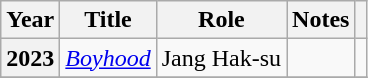<table class="wikitable sortable plainrowheaders">
<tr>
<th scope="col">Year</th>
<th scope="col">Title</th>
<th scope="col">Role</th>
<th scope="col" class="unsortable">Notes</th>
<th scope="col" class="unsortable"></th>
</tr>
<tr>
<th scope="row">2023</th>
<td><em><a href='#'>Boyhood</a></em></td>
<td>Jang Hak-su</td>
<td></td>
<td></td>
</tr>
<tr>
</tr>
</table>
